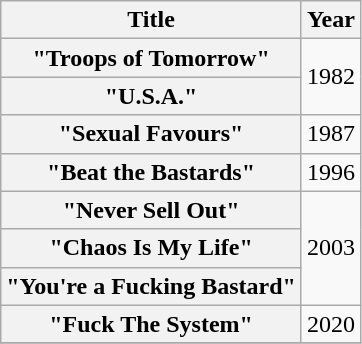<table class="wikitable plainrowheaders" style="text-align:center;">
<tr>
<th scope="col">Title</th>
<th scope="col">Year</th>
</tr>
<tr>
<th scope="row">"Troops of Tomorrow"</th>
<td rowspan="2">1982</td>
</tr>
<tr>
<th scope="row">"U.S.A."</th>
</tr>
<tr>
<th scope="row">"Sexual Favours"</th>
<td>1987</td>
</tr>
<tr>
<th scope="row">"Beat the Bastards"</th>
<td>1996</td>
</tr>
<tr>
<th scope="row">"Never Sell Out"</th>
<td rowspan="3">2003</td>
</tr>
<tr>
<th scope="row">"Chaos Is My Life"</th>
</tr>
<tr>
<th scope="row">"You're a Fucking Bastard"</th>
</tr>
<tr>
<th scope="row">"Fuck The System"</th>
<td>2020</td>
</tr>
<tr>
</tr>
</table>
